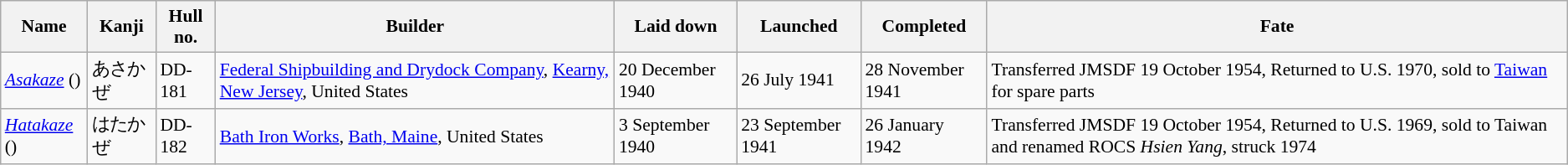<table class="wikitable" style="font-size:90%;">
<tr>
<th>Name</th>
<th>Kanji</th>
<th>Hull no.</th>
<th>Builder</th>
<th>Laid down</th>
<th>Launched</th>
<th>Completed</th>
<th>Fate</th>
</tr>
<tr>
<td><a href='#'><em>Asakaze</em></a> ()</td>
<td>あさかぜ</td>
<td>DD-181</td>
<td><a href='#'>Federal Shipbuilding and Drydock Company</a>, <a href='#'>Kearny, New Jersey</a>, United States</td>
<td>20 December 1940</td>
<td>26 July 1941</td>
<td>28 November 1941</td>
<td>Transferred JMSDF 19 October 1954, Returned to U.S. 1970, sold to <a href='#'>Taiwan</a> for spare parts</td>
</tr>
<tr>
<td><a href='#'><em>Hatakaze</em></a> ()</td>
<td>はたかぜ</td>
<td>DD-182</td>
<td><a href='#'>Bath Iron Works</a>, <a href='#'>Bath, Maine</a>, United States</td>
<td>3 September 1940</td>
<td>23 September 1941</td>
<td>26 January 1942</td>
<td>Transferred JMSDF 19 October 1954, Returned to U.S. 1969, sold to Taiwan and renamed ROCS <em>Hsien Yang</em>, struck 1974</td>
</tr>
</table>
